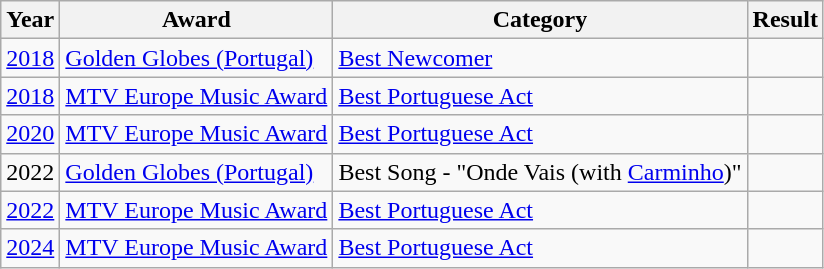<table class="wikitable">
<tr>
<th>Year</th>
<th>Award</th>
<th>Category</th>
<th>Result</th>
</tr>
<tr>
<td><a href='#'>2018</a></td>
<td><a href='#'>Golden Globes (Portugal)</a></td>
<td><a href='#'>Best Newcomer</a></td>
<td></td>
</tr>
<tr>
<td><a href='#'>2018</a></td>
<td><a href='#'>MTV Europe Music Award</a></td>
<td><a href='#'>Best Portuguese Act</a></td>
<td></td>
</tr>
<tr>
<td><a href='#'>2020</a></td>
<td><a href='#'>MTV Europe Music Award</a></td>
<td><a href='#'>Best Portuguese Act</a></td>
<td></td>
</tr>
<tr>
<td>2022</td>
<td><a href='#'>Golden Globes (Portugal)</a></td>
<td>Best Song - "Onde Vais (with <a href='#'>Carminho</a>)"</td>
<td></td>
</tr>
<tr>
<td><a href='#'>2022</a></td>
<td><a href='#'>MTV Europe Music Award</a></td>
<td><a href='#'>Best Portuguese Act</a></td>
<td></td>
</tr>
<tr>
<td><a href='#'>2024</a></td>
<td><a href='#'>MTV Europe Music Award</a></td>
<td><a href='#'>Best Portuguese Act</a></td>
<td></td>
</tr>
</table>
